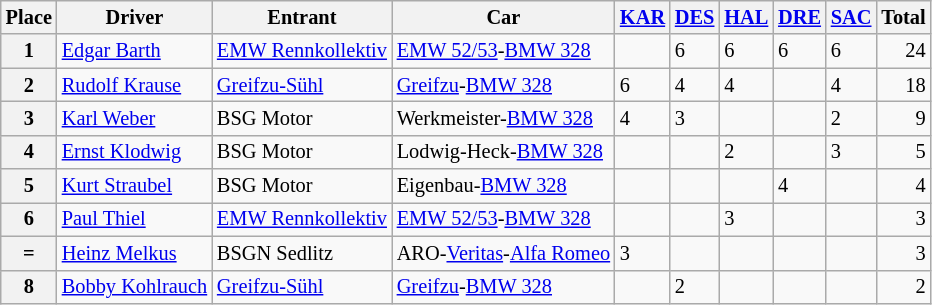<table class="wikitable" style="font-size:85%" style="text-align:center">
<tr>
<th>Place</th>
<th>Driver</th>
<th>Entrant</th>
<th>Car</th>
<th><a href='#'>KAR</a></th>
<th><a href='#'>DES</a></th>
<th><a href='#'>HAL</a></th>
<th><a href='#'>DRE</a></th>
<th><a href='#'>SAC</a></th>
<th>Total</th>
</tr>
<tr>
<th>1</th>
<td style="text-align:left"> <a href='#'>Edgar Barth</a></td>
<td style="text-align:left"><a href='#'>EMW Rennkollektiv</a></td>
<td style="text-align:left"><a href='#'>EMW 52/53</a>-<a href='#'>BMW 328</a></td>
<td></td>
<td>6</td>
<td>6</td>
<td>6</td>
<td>6</td>
<td style="text-align:right">24</td>
</tr>
<tr>
<th>2</th>
<td style="text-align:left"> <a href='#'>Rudolf Krause</a></td>
<td style="text-align:left"><a href='#'>Greifzu-Sühl</a></td>
<td style="text-align:left"><a href='#'>Greifzu</a>-<a href='#'>BMW 328</a></td>
<td>6</td>
<td>4</td>
<td>4</td>
<td></td>
<td>4</td>
<td style="text-align:right">18</td>
</tr>
<tr>
<th>3</th>
<td style="text-align:left"> <a href='#'>Karl Weber</a></td>
<td style="text-align:left">BSG Motor</td>
<td style="text-align:left">Werkmeister-<a href='#'>BMW 328</a></td>
<td>4</td>
<td>3</td>
<td></td>
<td></td>
<td>2</td>
<td style="text-align:right">9</td>
</tr>
<tr>
<th>4</th>
<td style="text-align:left"> <a href='#'>Ernst Klodwig</a></td>
<td style="text-align:left">BSG Motor</td>
<td style="text-align:left">Lodwig-Heck-<a href='#'>BMW 328</a></td>
<td></td>
<td></td>
<td>2</td>
<td></td>
<td>3</td>
<td style="text-align:right">5</td>
</tr>
<tr>
<th>5</th>
<td style="text-align:left"> <a href='#'>Kurt Straubel</a></td>
<td style="text-align:left">BSG Motor</td>
<td style="text-align:left">Eigenbau-<a href='#'>BMW 328</a></td>
<td></td>
<td></td>
<td></td>
<td>4</td>
<td></td>
<td style="text-align:right">4</td>
</tr>
<tr>
<th>6</th>
<td style="text-align:left"> <a href='#'>Paul Thiel</a></td>
<td style="text-align:left"><a href='#'>EMW Rennkollektiv</a></td>
<td style="text-align:left"><a href='#'>EMW 52/53</a>-<a href='#'>BMW 328</a></td>
<td></td>
<td></td>
<td>3</td>
<td></td>
<td></td>
<td style="text-align:right">3</td>
</tr>
<tr>
<th>=</th>
<td style="text-align:left"> <a href='#'>Heinz Melkus</a></td>
<td style="text-align:left">BSGN Sedlitz</td>
<td style="text-align:left">ARO-<a href='#'>Veritas</a>-<a href='#'>Alfa Romeo</a></td>
<td>3</td>
<td></td>
<td></td>
<td></td>
<td></td>
<td style="text-align:right">3</td>
</tr>
<tr>
<th>8</th>
<td style="text-align:left"> <a href='#'>Bobby Kohlrauch</a></td>
<td style="text-align:left"><a href='#'>Greifzu-Sühl</a></td>
<td style="text-align:left"><a href='#'>Greifzu</a>-<a href='#'>BMW 328</a></td>
<td></td>
<td>2</td>
<td></td>
<td></td>
<td></td>
<td style="text-align:right">2</td>
</tr>
</table>
